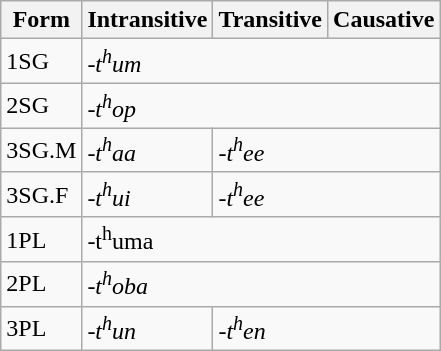<table class="wikitable">
<tr>
<th>Form</th>
<th>Intransitive</th>
<th>Transitive</th>
<th>Causative</th>
</tr>
<tr>
<td>1SG</td>
<td colspan="3"><em>-t<sup>h</sup>um</em></td>
</tr>
<tr>
<td>2SG</td>
<td colspan="3"><em>-t<sup>h</sup>op</em></td>
</tr>
<tr>
<td>3SG.M</td>
<td><em>-t<sup>h</sup>aa</em></td>
<td colspan="2"><em>-t<sup>h</sup>ee</em></td>
</tr>
<tr>
<td>3SG.F</td>
<td><em>-t<sup>h</sup>ui</em></td>
<td colspan="2"><em>-t<sup>h</sup>ee</em></td>
</tr>
<tr>
<td>1PL</td>
<td colspan="3">-t<sup>h</sup>uma</td>
</tr>
<tr>
<td>2PL</td>
<td colspan="3"><em>-t<sup>h</sup>oba</em></td>
</tr>
<tr>
<td>3PL</td>
<td><em>-t<sup>h</sup>un</em></td>
<td colspan="2"><em>-t<sup>h</sup>en</em></td>
</tr>
</table>
